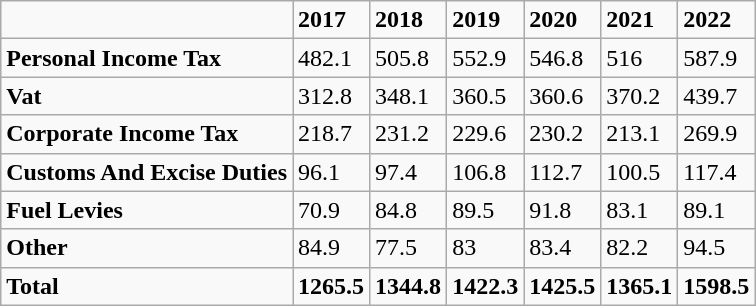<table class="wikitable">
<tr>
<td></td>
<td><strong>2017</strong></td>
<td><strong>2018</strong></td>
<td><strong>2019</strong></td>
<td><strong>2020</strong></td>
<td><strong>2021</strong></td>
<td><strong>2022</strong></td>
</tr>
<tr>
<td><strong>Personal Income Tax</strong></td>
<td>482.1</td>
<td>505.8</td>
<td>552.9</td>
<td>546.8</td>
<td>516</td>
<td>587.9</td>
</tr>
<tr>
<td><strong>Vat</strong></td>
<td>312.8</td>
<td>348.1</td>
<td>360.5</td>
<td>360.6</td>
<td>370.2</td>
<td>439.7</td>
</tr>
<tr>
<td><strong>Corporate Income Tax</strong></td>
<td>218.7</td>
<td>231.2</td>
<td>229.6</td>
<td>230.2</td>
<td>213.1</td>
<td>269.9</td>
</tr>
<tr>
<td><strong>Customs And Excise Duties</strong></td>
<td>96.1</td>
<td>97.4</td>
<td>106.8</td>
<td>112.7</td>
<td>100.5</td>
<td>117.4</td>
</tr>
<tr>
<td><strong>Fuel Levies</strong></td>
<td>70.9</td>
<td>84.8</td>
<td>89.5</td>
<td>91.8</td>
<td>83.1</td>
<td>89.1</td>
</tr>
<tr>
<td><strong>Other</strong></td>
<td>84.9</td>
<td>77.5</td>
<td>83</td>
<td>83.4</td>
<td>82.2</td>
<td>94.5</td>
</tr>
<tr>
<td><strong>Total</strong></td>
<td><strong>1265.5</strong></td>
<td><strong>1344.8</strong></td>
<td><strong>1422.3</strong></td>
<td><strong>1425.5</strong></td>
<td><strong>1365.1</strong></td>
<td><strong>1598.5</strong></td>
</tr>
</table>
